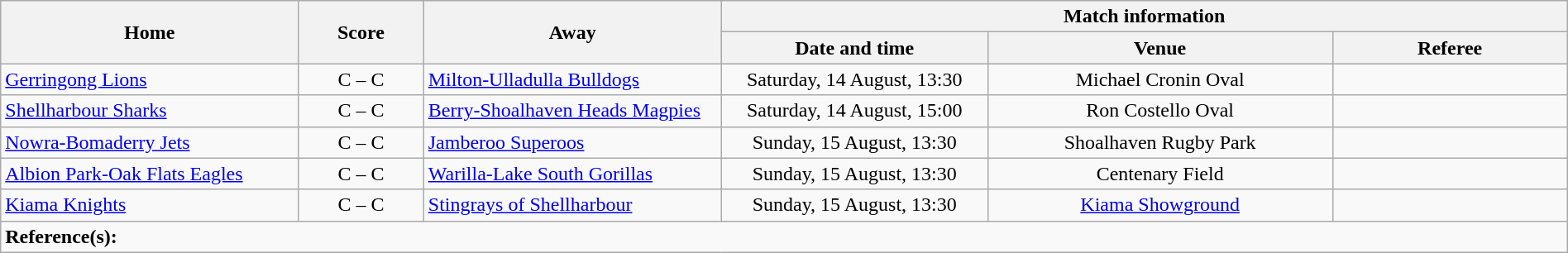<table class="wikitable" width="100% text-align:center;">
<tr>
<th rowspan="2" width="19%">Home</th>
<th rowspan="2" width="8%">Score</th>
<th rowspan="2" width="19%">Away</th>
<th colspan="3">Match information</th>
</tr>
<tr bgcolor="#CCCCCC">
<th width="17%">Date and time</th>
<th width="22%">Venue</th>
<th>Referee</th>
</tr>
<tr>
<td> <a href='#'>Gerringong Lions</a></td>
<td style="text-align:center;">C – C</td>
<td> <a href='#'>Milton-Ulladulla Bulldogs</a></td>
<td style="text-align:center;">Saturday, 14 August, 13:30</td>
<td style="text-align:center;">Michael Cronin Oval</td>
<td style="text-align:center;"></td>
</tr>
<tr>
<td> <a href='#'>Shellharbour Sharks</a></td>
<td style="text-align:center;">C – C</td>
<td> <a href='#'>Berry-Shoalhaven Heads Magpies</a></td>
<td style="text-align:center;">Saturday, 14 August, 15:00</td>
<td style="text-align:center;">Ron Costello Oval</td>
<td style="text-align:center;"></td>
</tr>
<tr>
<td> <a href='#'>Nowra-Bomaderry Jets</a></td>
<td style="text-align:center;">C – C</td>
<td> <a href='#'>Jamberoo Superoos</a></td>
<td style="text-align:center;">Sunday, 15 August, 13:30</td>
<td style="text-align:center;">Shoalhaven Rugby Park</td>
<td style="text-align:center;"></td>
</tr>
<tr>
<td> <a href='#'>Albion Park-Oak Flats Eagles</a></td>
<td style="text-align:center;">C – C</td>
<td> <a href='#'>Warilla-Lake South Gorillas</a></td>
<td style="text-align:center;">Sunday, 15 August, 13:30</td>
<td style="text-align:center;">Centenary Field</td>
<td style="text-align:center;"></td>
</tr>
<tr>
<td> <a href='#'>Kiama Knights</a></td>
<td style="text-align:center;">C – C</td>
<td> <a href='#'>Stingrays of Shellharbour</a></td>
<td style="text-align:center;">Sunday, 15 August, 13:30</td>
<td style="text-align:center;"><a href='#'>Kiama Showground</a></td>
<td style="text-align:center;"></td>
</tr>
<tr>
<td colspan="6"><strong>Reference(s):</strong></td>
</tr>
</table>
